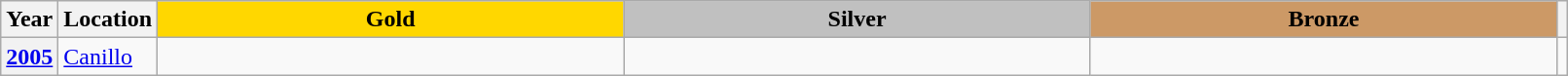<table class="wikitable unsortable" style="text-align:left; width:85%">
<tr>
<th scope="col" style="text-align:center">Year</th>
<th scope="col" style="text-align:center">Location</th>
<td scope="col" style="text-align:center; width:30%; background:gold"><strong>Gold</strong></td>
<td scope="col" style="text-align:center; width:30%; background:silver"><strong>Silver</strong></td>
<td scope="col" style="text-align:center; width:30%; background:#c96"><strong>Bronze</strong></td>
<th scope="col" style="text-align:center"></th>
</tr>
<tr>
<th scope="row" style="text-align:left"><a href='#'>2005</a></th>
<td><a href='#'>Canillo</a></td>
<td></td>
<td></td>
<td></td>
<td></td>
</tr>
</table>
